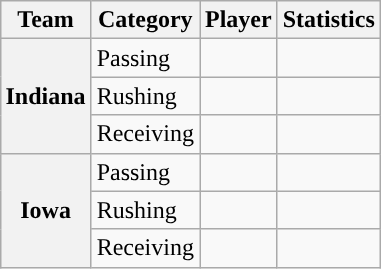<table class="wikitable" style="float:right">
<tr>
<th>Team</th>
<th>Category</th>
<th>Player</th>
<th>Statistics</th>
</tr>
<tr>
<th rowspan=3>Indiana</th>
<td>Passing</td>
<td></td>
<td></td>
</tr>
<tr>
<td>Rushing</td>
<td></td>
<td></td>
</tr>
<tr>
<td>Receiving</td>
<td></td>
<td></td>
</tr>
<tr>
<th rowspan=3>Iowa</th>
<td>Passing</td>
<td></td>
<td></td>
</tr>
<tr>
<td>Rushing</td>
<td></td>
<td></td>
</tr>
<tr>
<td>Receiving</td>
<td></td>
<td></td>
</tr>
</table>
